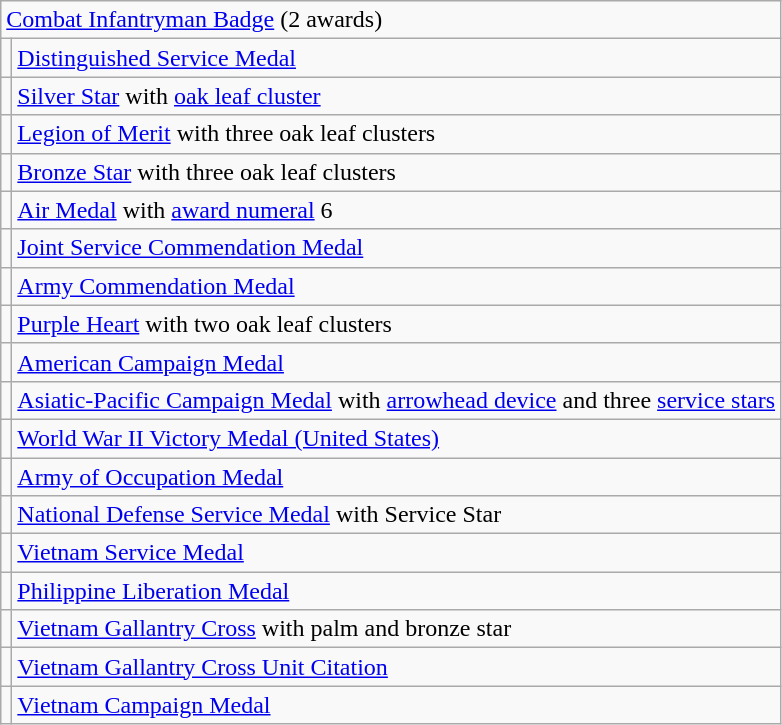<table class="wikitable">
<tr>
<td colspan=2> <a href='#'>Combat Infantryman Badge</a> (2 awards)</td>
</tr>
<tr>
<td></td>
<td><a href='#'>Distinguished Service Medal</a></td>
</tr>
<tr>
<td></td>
<td><a href='#'>Silver Star</a> with <a href='#'>oak leaf cluster</a></td>
</tr>
<tr>
<td></td>
<td><a href='#'>Legion of Merit</a> with three oak leaf clusters</td>
</tr>
<tr>
<td></td>
<td><a href='#'>Bronze Star</a> with three oak leaf clusters</td>
</tr>
<tr>
<td></td>
<td><a href='#'>Air Medal</a> with <a href='#'>award numeral</a> 6</td>
</tr>
<tr>
<td></td>
<td><a href='#'>Joint Service Commendation Medal</a></td>
</tr>
<tr>
<td></td>
<td><a href='#'>Army Commendation Medal</a></td>
</tr>
<tr>
<td></td>
<td><a href='#'>Purple Heart</a> with two oak leaf clusters</td>
</tr>
<tr>
<td></td>
<td><a href='#'>American Campaign Medal</a></td>
</tr>
<tr>
<td></td>
<td><a href='#'>Asiatic-Pacific Campaign Medal</a> with <a href='#'>arrowhead device</a> and three <a href='#'>service stars</a></td>
</tr>
<tr>
<td></td>
<td><a href='#'>World War II Victory Medal (United States)</a></td>
</tr>
<tr>
<td></td>
<td><a href='#'>Army of Occupation Medal</a></td>
</tr>
<tr>
<td></td>
<td><a href='#'>National Defense Service Medal</a> with Service Star</td>
</tr>
<tr>
<td></td>
<td><a href='#'>Vietnam Service Medal</a></td>
</tr>
<tr>
<td></td>
<td><a href='#'>Philippine Liberation Medal</a></td>
</tr>
<tr>
<td></td>
<td><a href='#'>Vietnam Gallantry Cross</a> with palm and bronze star</td>
</tr>
<tr>
<td></td>
<td><a href='#'>Vietnam Gallantry Cross Unit Citation</a></td>
</tr>
<tr>
<td></td>
<td><a href='#'>Vietnam Campaign Medal</a></td>
</tr>
</table>
